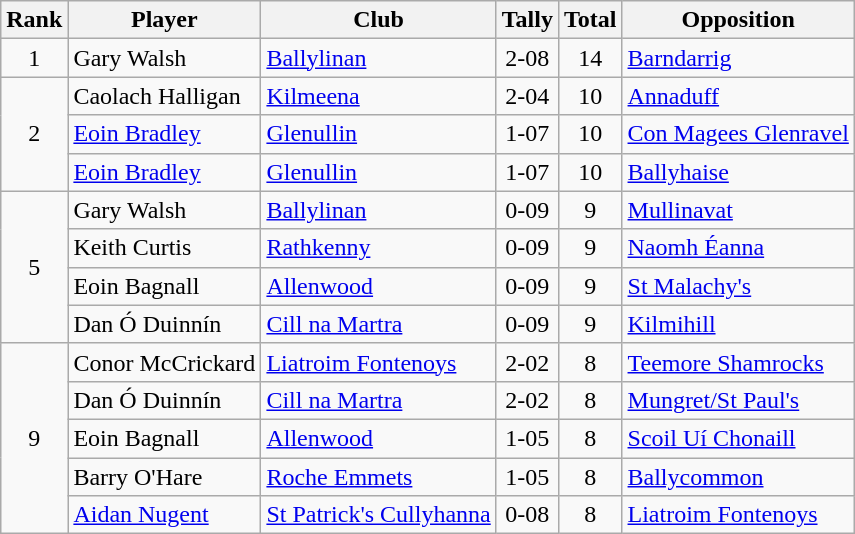<table class="wikitable">
<tr>
<th>Rank</th>
<th>Player</th>
<th>Club</th>
<th>Tally</th>
<th>Total</th>
<th>Opposition</th>
</tr>
<tr>
<td rowspan="1" style="text-align:center;">1</td>
<td>Gary Walsh</td>
<td><a href='#'>Ballylinan</a></td>
<td align=center>2-08</td>
<td align=center>14</td>
<td><a href='#'>Barndarrig</a></td>
</tr>
<tr>
<td rowspan="3" style="text-align:center;">2</td>
<td>Caolach Halligan</td>
<td><a href='#'>Kilmeena</a></td>
<td align=center>2-04</td>
<td align=center>10</td>
<td><a href='#'>Annaduff</a></td>
</tr>
<tr>
<td><a href='#'>Eoin Bradley</a></td>
<td><a href='#'>Glenullin</a></td>
<td align=center>1-07</td>
<td align=center>10</td>
<td><a href='#'>Con Magees Glenravel</a></td>
</tr>
<tr>
<td><a href='#'>Eoin Bradley</a></td>
<td><a href='#'>Glenullin</a></td>
<td align=center>1-07</td>
<td align=center>10</td>
<td><a href='#'>Ballyhaise</a></td>
</tr>
<tr>
<td rowspan="4" style="text-align:center;">5</td>
<td>Gary Walsh</td>
<td><a href='#'>Ballylinan</a></td>
<td align=center>0-09</td>
<td align=center>9</td>
<td><a href='#'>Mullinavat</a></td>
</tr>
<tr>
<td>Keith Curtis</td>
<td><a href='#'>Rathkenny</a></td>
<td align=center>0-09</td>
<td align=center>9</td>
<td><a href='#'>Naomh Éanna</a></td>
</tr>
<tr>
<td>Eoin Bagnall</td>
<td><a href='#'>Allenwood</a></td>
<td align=center>0-09</td>
<td align=center>9</td>
<td><a href='#'>St Malachy's</a></td>
</tr>
<tr>
<td>Dan Ó Duinnín</td>
<td><a href='#'>Cill na Martra</a></td>
<td align=center>0-09</td>
<td align=center>9</td>
<td><a href='#'>Kilmihill</a></td>
</tr>
<tr>
<td rowspan="5" style="text-align:center;">9</td>
<td>Conor McCrickard</td>
<td><a href='#'>Liatroim Fontenoys</a></td>
<td align=center>2-02</td>
<td align=center>8</td>
<td><a href='#'>Teemore Shamrocks</a></td>
</tr>
<tr>
<td>Dan Ó Duinnín</td>
<td><a href='#'>Cill na Martra</a></td>
<td align=center>2-02</td>
<td align=center>8</td>
<td><a href='#'>Mungret/St Paul's</a></td>
</tr>
<tr>
<td>Eoin Bagnall</td>
<td><a href='#'>Allenwood</a></td>
<td align=center>1-05</td>
<td align=center>8</td>
<td><a href='#'>Scoil Uí Chonaill</a></td>
</tr>
<tr>
<td>Barry O'Hare</td>
<td><a href='#'>Roche Emmets</a></td>
<td align=center>1-05</td>
<td align=center>8</td>
<td><a href='#'>Ballycommon</a></td>
</tr>
<tr>
<td><a href='#'>Aidan Nugent</a></td>
<td><a href='#'>St Patrick's Cullyhanna</a></td>
<td align=center>0-08</td>
<td align=center>8</td>
<td><a href='#'>Liatroim Fontenoys</a></td>
</tr>
</table>
